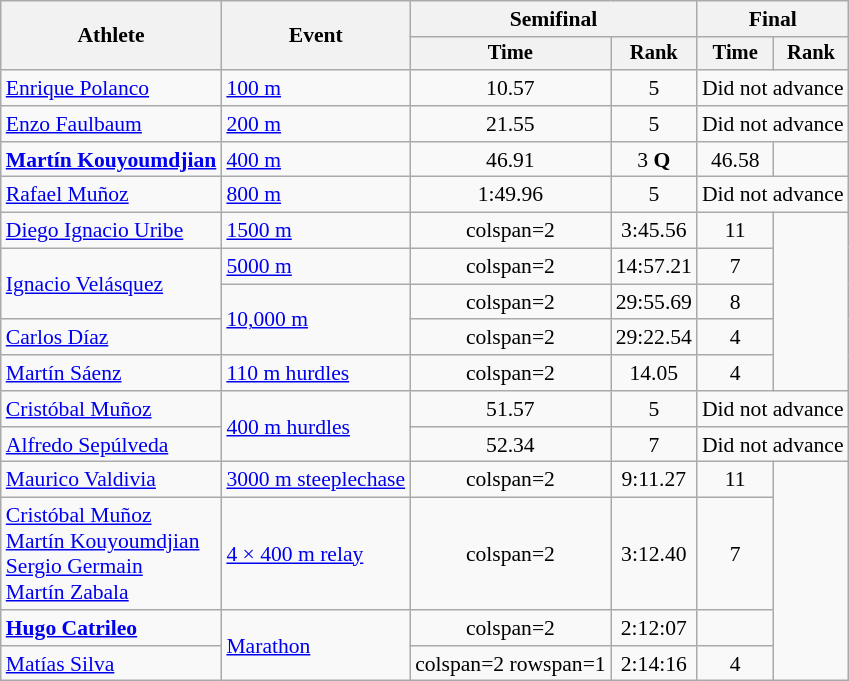<table class=wikitable style=font-size:90%;text-align:center>
<tr>
<th rowspan=2>Athlete</th>
<th rowspan=2>Event</th>
<th colspan=2>Semifinal</th>
<th colspan=2>Final</th>
</tr>
<tr style=font-size:95%>
<th>Time</th>
<th>Rank</th>
<th>Time</th>
<th>Rank</th>
</tr>
<tr style="text-align:center">
<td style="text-align:left"><a href='#'>Enrique Polanco</a></td>
<td style="text-align:left"><a href='#'>100 m</a></td>
<td>10.57</td>
<td>5</td>
<td colspan="2">Did not advance</td>
</tr>
<tr style="text-align:center">
<td style="text-align:left"><a href='#'>Enzo Faulbaum</a></td>
<td style="text-align:left"><a href='#'>200 m</a></td>
<td>21.55</td>
<td>5</td>
<td colspan="2">Did not advance</td>
</tr>
<tr style="text-align:center">
<td style="text-align:left"><strong><a href='#'>Martín Kouyoumdjian</a></strong></td>
<td style="text-align:left"><a href='#'>400 m</a></td>
<td>46.91</td>
<td>3 <strong>Q</strong></td>
<td>46.58</td>
<td></td>
</tr>
<tr style="text-align:center">
<td style="text-align:left"><a href='#'>Rafael Muñoz</a></td>
<td style="text-align:left"><a href='#'>800 m</a></td>
<td>1:49.96</td>
<td>5</td>
<td colspan="2">Did not advance</td>
</tr>
<tr style="text-align:center">
<td style="text-align:left"><a href='#'>Diego Ignacio Uribe</a></td>
<td style="text-align:left"><a href='#'>1500 m</a></td>
<td>colspan=2 </td>
<td>3:45.56</td>
<td>11</td>
</tr>
<tr style="text-align:center">
<td style="text-align:left" rowspan="2"><a href='#'>Ignacio Velásquez</a></td>
<td style="text-align:left"><a href='#'>5000 m</a></td>
<td>colspan=2 </td>
<td>14:57.21</td>
<td>7</td>
</tr>
<tr style="text-align:center">
<td style="text-align:left" rowspan=2><a href='#'>10,000 m</a></td>
<td>colspan=2 </td>
<td>29:55.69</td>
<td>8</td>
</tr>
<tr style="text-align:center">
<td style="text-align:left"><a href='#'>Carlos Díaz</a></td>
<td>colspan=2 </td>
<td>29:22.54</td>
<td>4</td>
</tr>
<tr style="text-align:center">
<td style="text-align:left"><a href='#'>Martín Sáenz</a></td>
<td style="text-align:left"><a href='#'>110 m hurdles</a></td>
<td>colspan=2 </td>
<td>14.05</td>
<td>4</td>
</tr>
<tr style="text-align:center">
<td style="text-align:left"><a href='#'>Cristóbal Muñoz</a></td>
<td style="text-align:left" rowspan=2><a href='#'>400 m hurdles</a></td>
<td>51.57</td>
<td>5</td>
<td colspan="2">Did not advance</td>
</tr>
<tr style="text-align:center">
<td style="text-align:left"><a href='#'>Alfredo Sepúlveda</a></td>
<td>52.34</td>
<td>7</td>
<td colspan="2">Did not advance</td>
</tr>
<tr style="text-align:center">
<td style="text-align:left"><a href='#'>Maurico Valdivia</a></td>
<td style="text-align:left"><a href='#'>3000 m steeplechase</a></td>
<td>colspan=2 </td>
<td>9:11.27</td>
<td>11</td>
</tr>
<tr style="text-align:center">
<td style="text-align:left"><a href='#'>Cristóbal Muñoz</a><br><a href='#'>Martín Kouyoumdjian</a><br><a href='#'>Sergio Germain</a><br><a href='#'>Martín Zabala</a></td>
<td style="text-align:left"><a href='#'>4 × 400 m relay</a></td>
<td>colspan=2 </td>
<td>3:12.40</td>
<td>7</td>
</tr>
<tr style="text-align:center">
<td style="text-align:left"><strong><a href='#'>Hugo Catrileo</a></strong></td>
<td style="text-align:left" rowspan=2><a href='#'>Marathon</a></td>
<td>colspan=2 </td>
<td>2:12:07</td>
<td></td>
</tr>
<tr style="text-align:center">
<td style="text-align:left"><a href='#'>Matías Silva</a></td>
<td>colspan=2 rowspan=1 </td>
<td>2:14:16</td>
<td>4</td>
</tr>
</table>
